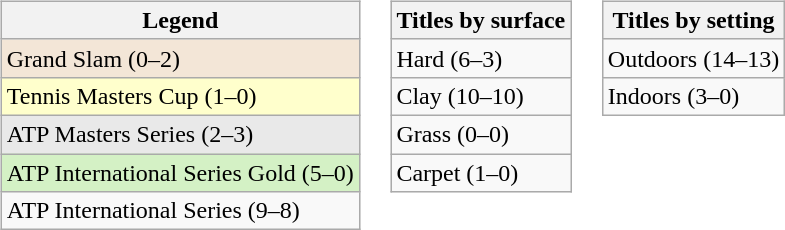<table>
<tr valign=top>
<td><br><table class="wikitable sortable">
<tr>
<th>Legend</th>
</tr>
<tr bgcolor="#f3e6d7">
<td>Grand Slam (0–2)</td>
</tr>
<tr bgcolor="ffffcc">
<td>Tennis Masters Cup (1–0)</td>
</tr>
<tr bgcolor="#e9e9e9">
<td>ATP Masters Series (2–3)</td>
</tr>
<tr bgcolor="#d4f1c5">
<td>ATP International Series Gold (5–0)</td>
</tr>
<tr>
<td>ATP International Series (9–8)</td>
</tr>
</table>
</td>
<td><br><table class="wikitable sortable">
<tr>
<th>Titles by surface</th>
</tr>
<tr>
<td>Hard (6–3)</td>
</tr>
<tr>
<td>Clay (10–10)</td>
</tr>
<tr>
<td>Grass (0–0)</td>
</tr>
<tr>
<td>Carpet (1–0)</td>
</tr>
</table>
</td>
<td><br><table class="sortable wikitable">
<tr>
<th>Titles by setting</th>
</tr>
<tr>
<td>Outdoors (14–13)</td>
</tr>
<tr>
<td>Indoors (3–0)</td>
</tr>
</table>
</td>
</tr>
</table>
